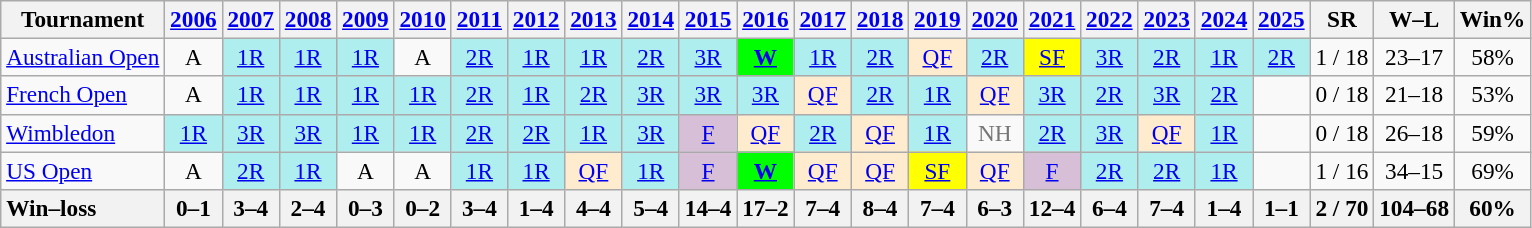<table class=wikitable style=text-align:center;font-size:97%>
<tr>
<th>Tournament</th>
<th><a href='#'>2006</a></th>
<th><a href='#'>2007</a></th>
<th><a href='#'>2008</a></th>
<th><a href='#'>2009</a></th>
<th><a href='#'>2010</a></th>
<th><a href='#'>2011</a></th>
<th><a href='#'>2012</a></th>
<th><a href='#'>2013</a></th>
<th><a href='#'>2014</a></th>
<th><a href='#'>2015</a></th>
<th><a href='#'>2016</a></th>
<th><a href='#'>2017</a></th>
<th><a href='#'>2018</a></th>
<th><a href='#'>2019</a></th>
<th><a href='#'>2020</a></th>
<th><a href='#'>2021</a></th>
<th><a href='#'>2022</a></th>
<th><a href='#'>2023</a></th>
<th><a href='#'>2024</a></th>
<th><a href='#'>2025</a></th>
<th>SR</th>
<th>W–L</th>
<th>Win%</th>
</tr>
<tr>
<td align=left><a href='#'>Australian Open</a></td>
<td>A</td>
<td style=background:#afeeee><a href='#'>1R</a></td>
<td style=background:#afeeee><a href='#'>1R</a></td>
<td style=background:#afeeee><a href='#'>1R</a></td>
<td>A</td>
<td style=background:#afeeee><a href='#'>2R</a></td>
<td style=background:#afeeee><a href='#'>1R</a></td>
<td style=background:#afeeee><a href='#'>1R</a></td>
<td style=background:#afeeee><a href='#'>2R</a></td>
<td style=background:#afeeee><a href='#'>3R</a></td>
<td style=background:lime><a href='#'><strong>W</strong></a></td>
<td style=background:#afeeee><a href='#'>1R</a></td>
<td style=background:#afeeee><a href='#'>2R</a></td>
<td style=background:#ffebcd><a href='#'>QF</a></td>
<td style=background:#afeeee><a href='#'>2R</a></td>
<td style=background:yellow><a href='#'>SF</a></td>
<td style=background:#afeeee><a href='#'>3R</a></td>
<td style=background:#afeeee><a href='#'>2R</a></td>
<td style=background:#afeeee><a href='#'>1R</a></td>
<td style=background:#afeeee><a href='#'>2R</a></td>
<td>1 / 18</td>
<td>23–17</td>
<td>58%</td>
</tr>
<tr>
<td align=left><a href='#'>French Open</a></td>
<td>A</td>
<td style=background:#afeeee><a href='#'>1R</a></td>
<td style=background:#afeeee><a href='#'>1R</a></td>
<td style=background:#afeeee><a href='#'>1R</a></td>
<td style=background:#afeeee><a href='#'>1R</a></td>
<td style=background:#afeeee><a href='#'>2R</a></td>
<td style=background:#afeeee><a href='#'>1R</a></td>
<td style=background:#afeeee><a href='#'>2R</a></td>
<td style=background:#afeeee><a href='#'>3R</a></td>
<td style=background:#afeeee><a href='#'>3R</a></td>
<td style=background:#afeeee><a href='#'>3R</a></td>
<td style=background:#ffebcd><a href='#'>QF</a></td>
<td style=background:#afeeee><a href='#'>2R</a></td>
<td style=background:#afeeee><a href='#'>1R</a></td>
<td style=background:#ffebcd><a href='#'>QF</a></td>
<td style=background:#afeeee><a href='#'>3R</a></td>
<td style=background:#afeeee><a href='#'>2R</a></td>
<td style=background:#afeeee><a href='#'>3R</a></td>
<td style=background:#afeeee><a href='#'>2R</a></td>
<td></td>
<td>0 / 18</td>
<td>21–18</td>
<td>53%</td>
</tr>
<tr>
<td align=left><a href='#'>Wimbledon</a></td>
<td style=background:#afeeee><a href='#'>1R</a></td>
<td style=background:#afeeee><a href='#'>3R</a></td>
<td style=background:#afeeee><a href='#'>3R</a></td>
<td style=background:#afeeee><a href='#'>1R</a></td>
<td style=background:#afeeee><a href='#'>1R</a></td>
<td style=background:#afeeee><a href='#'>2R</a></td>
<td style=background:#afeeee><a href='#'>2R</a></td>
<td style=background:#afeeee><a href='#'>1R</a></td>
<td style=background:#afeeee><a href='#'>3R</a></td>
<td style=background:#D8BFD8><a href='#'>F</a></td>
<td style=background:#ffebcd><a href='#'>QF</a></td>
<td style=background:#afeeee><a href='#'>2R</a></td>
<td style=background:#ffebcd><a href='#'>QF</a></td>
<td style=background:#afeeee><a href='#'>1R</a></td>
<td style=color:#767676>NH</td>
<td style=background:#afeeee><a href='#'>2R</a></td>
<td style=background:#afeeee><a href='#'>3R</a></td>
<td style=background:#ffebcd><a href='#'>QF</a></td>
<td style=background:#afeeee><a href='#'>1R</a></td>
<td></td>
<td>0 / 18</td>
<td>26–18</td>
<td>59%</td>
</tr>
<tr>
<td align=left><a href='#'>US Open</a></td>
<td>A</td>
<td style=background:#afeeee><a href='#'>2R</a></td>
<td style=background:#afeeee><a href='#'>1R</a></td>
<td>A</td>
<td>A</td>
<td style=background:#afeeee><a href='#'>1R</a></td>
<td style=background:#afeeee><a href='#'>1R</a></td>
<td style=background:#ffebcd><a href='#'>QF</a></td>
<td style=background:#afeeee><a href='#'>1R</a></td>
<td style=background:#D8BFD8><a href='#'>F</a></td>
<td style=background:lime><strong><a href='#'>W</a></strong></td>
<td style=background:#ffebcd><a href='#'>QF</a></td>
<td style=background:#ffebcd><a href='#'>QF</a></td>
<td style=background:yellow><a href='#'>SF</a></td>
<td style=background:#ffebcd><a href='#'>QF</a></td>
<td style=background:#D8BFD8><a href='#'>F</a></td>
<td style=background:#afeeee><a href='#'>2R</a></td>
<td style=background:#afeeee><a href='#'>2R</a></td>
<td style=background:#afeeee><a href='#'>1R</a></td>
<td></td>
<td>1 / 16</td>
<td>34–15</td>
<td>69%</td>
</tr>
<tr>
<th style=text-align:left>Win–loss</th>
<th>0–1</th>
<th>3–4</th>
<th>2–4</th>
<th>0–3</th>
<th>0–2</th>
<th>3–4</th>
<th>1–4</th>
<th>4–4</th>
<th>5–4</th>
<th>14–4</th>
<th>17–2</th>
<th>7–4</th>
<th>8–4</th>
<th>7–4</th>
<th>6–3</th>
<th>12–4</th>
<th>6–4</th>
<th>7–4</th>
<th>1–4</th>
<th>1–1</th>
<th>2 / 70</th>
<th>104–68</th>
<th>60%</th>
</tr>
</table>
